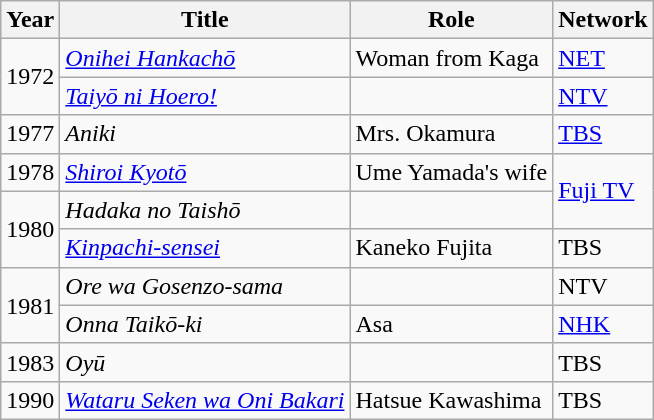<table class="wikitable">
<tr>
<th>Year</th>
<th>Title</th>
<th>Role</th>
<th>Network</th>
</tr>
<tr>
<td rowspan="2">1972</td>
<td><em><a href='#'>Onihei Hankachō</a></em></td>
<td>Woman from Kaga</td>
<td><a href='#'>NET</a></td>
</tr>
<tr>
<td><em><a href='#'>Taiyō ni Hoero!</a></em></td>
<td></td>
<td><a href='#'>NTV</a></td>
</tr>
<tr>
<td>1977</td>
<td><em>Aniki</em></td>
<td>Mrs. Okamura</td>
<td><a href='#'>TBS</a></td>
</tr>
<tr>
<td>1978</td>
<td><em><a href='#'>Shiroi Kyotō</a></em></td>
<td>Ume Yamada's wife</td>
<td rowspan="2"><a href='#'>Fuji TV</a></td>
</tr>
<tr>
<td rowspan="2">1980</td>
<td><em>Hadaka no Taishō</em></td>
<td></td>
</tr>
<tr>
<td><em><a href='#'>Kinpachi-sensei</a></em></td>
<td>Kaneko Fujita</td>
<td>TBS</td>
</tr>
<tr>
<td rowspan="2">1981</td>
<td><em>Ore wa Gosenzo-sama</em></td>
<td></td>
<td>NTV</td>
</tr>
<tr>
<td><em>Onna Taikō-ki</em></td>
<td>Asa</td>
<td><a href='#'>NHK</a></td>
</tr>
<tr>
<td>1983</td>
<td><em>Oyū</em></td>
<td></td>
<td>TBS</td>
</tr>
<tr>
<td>1990</td>
<td><em><a href='#'>Wataru Seken wa Oni Bakari</a></em></td>
<td>Hatsue Kawashima</td>
<td>TBS</td>
</tr>
</table>
